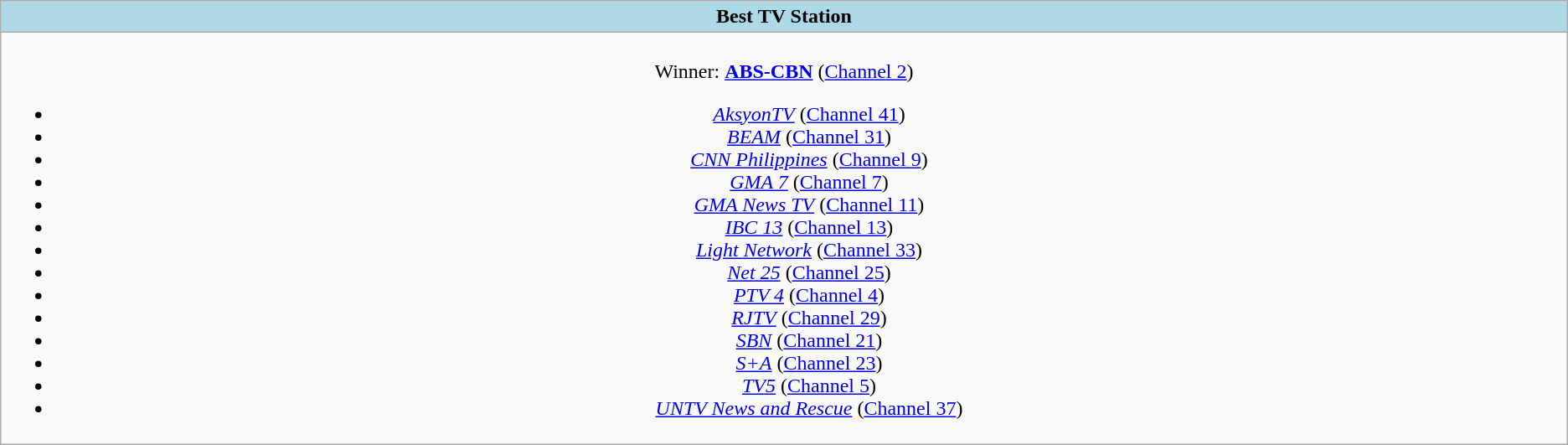<table class="wikitable"  style="text-align:center;">
<tr>
<th style="background:#ADD8E6; width:20%">Best TV Station</th>
</tr>
<tr>
<td valign="top"><br>Winner: <strong><a href='#'>ABS-CBN</a></strong> (<a href='#'>Channel 2</a>)<ul><li><em><a href='#'>AksyonTV</a></em> (<a href='#'>Channel 41</a>)</li><li><em><a href='#'>BEAM</a></em> (<a href='#'>Channel 31</a>)</li><li><em><a href='#'>CNN Philippines</a></em> (<a href='#'>Channel 9</a>)</li><li><em><a href='#'>GMA 7</a></em> (<a href='#'>Channel 7</a>)</li><li><em><a href='#'>GMA News TV</a></em> (<a href='#'>Channel 11</a>)</li><li><em><a href='#'>IBC 13</a></em> (<a href='#'>Channel 13</a>)</li><li><em><a href='#'>Light Network</a></em> (<a href='#'>Channel 33</a>)</li><li><em><a href='#'>Net 25</a></em> (<a href='#'>Channel 25</a>)</li><li><em><a href='#'>PTV 4</a></em> (<a href='#'>Channel 4</a>)</li><li><em><a href='#'>RJTV</a></em> (<a href='#'>Channel 29</a>)</li><li><em><a href='#'>SBN</a></em> (<a href='#'>Channel 21</a>)</li><li><em><a href='#'>S+A</a></em> (<a href='#'>Channel 23</a>)</li><li><em><a href='#'>TV5</a></em> (<a href='#'>Channel 5</a>)</li><li><em><a href='#'>UNTV News and Rescue</a></em> (<a href='#'>Channel 37</a>)</li></ul></td>
</tr>
</table>
